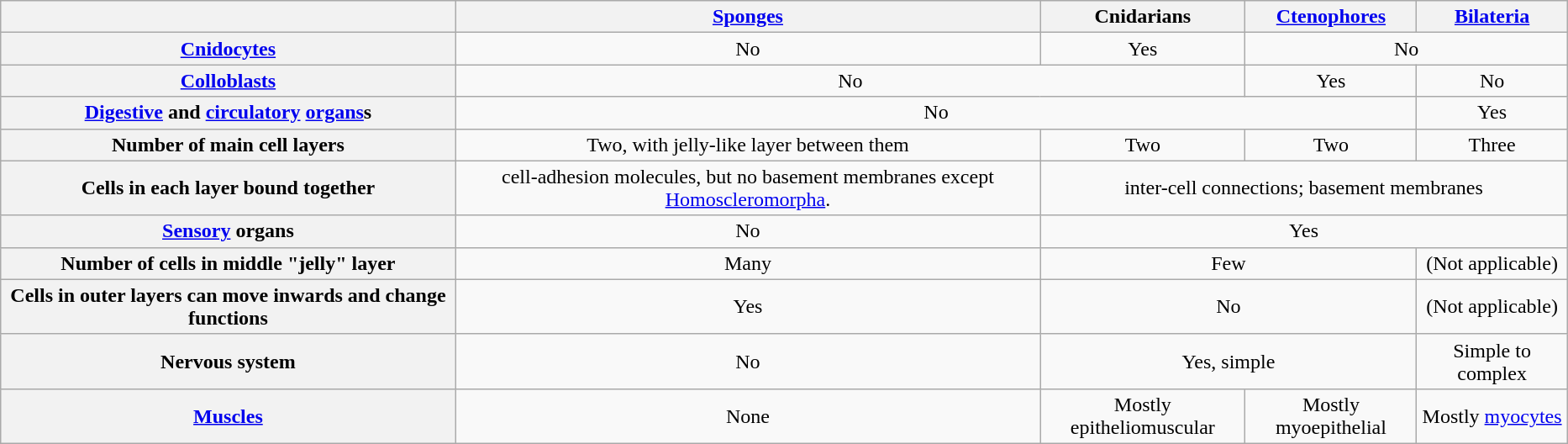<table class="wikitable" style="margin-left:4px">
<tr>
<th> </th>
<th><a href='#'>Sponges</a></th>
<th>Cnidarians</th>
<th><a href='#'>Ctenophores</a></th>
<th><a href='#'>Bilateria</a></th>
</tr>
<tr style="text-align:center;">
<th><a href='#'>Cnidocytes</a></th>
<td>No</td>
<td>Yes</td>
<td colspan=2>No</td>
</tr>
<tr style="text-align:center;">
<th><a href='#'>Colloblasts</a></th>
<td colspan=2>No</td>
<td>Yes</td>
<td>No</td>
</tr>
<tr style="text-align:center;">
<th><a href='#'>Digestive</a> and <a href='#'>circulatory</a> <a href='#'>organs</a>s</th>
<td colspan=3>No</td>
<td>Yes</td>
</tr>
<tr style="text-align:center;">
<th>Number of main cell layers</th>
<td>Two, with jelly-like layer between them</td>
<td>Two</td>
<td>Two</td>
<td>Three</td>
</tr>
<tr style="text-align:center;">
<th>Cells in each layer bound together</th>
<td>cell-adhesion molecules, but no basement membranes except <a href='#'>Homoscleromorpha</a>.</td>
<td colspan=3>inter-cell connections; basement membranes</td>
</tr>
<tr style="text-align:center;">
<th><a href='#'>Sensory</a> organs</th>
<td>No</td>
<td colspan=3>Yes</td>
</tr>
<tr style="text-align:center;">
<th>Number of cells in middle "jelly" layer</th>
<td>Many</td>
<td colspan=2>Few</td>
<td>(Not applicable)</td>
</tr>
<tr style="text-align:center;">
<th>Cells in outer layers can move inwards and change functions</th>
<td>Yes</td>
<td colspan=2>No</td>
<td>(Not applicable)</td>
</tr>
<tr style="text-align:center;">
<th>Nervous system</th>
<td>No</td>
<td colspan=2>Yes, simple</td>
<td>Simple to complex</td>
</tr>
<tr style="text-align:center;">
<th><a href='#'>Muscles</a></th>
<td>None</td>
<td>Mostly epitheliomuscular</td>
<td>Mostly myoepithelial</td>
<td>Mostly <a href='#'>myocytes</a></td>
</tr>
</table>
